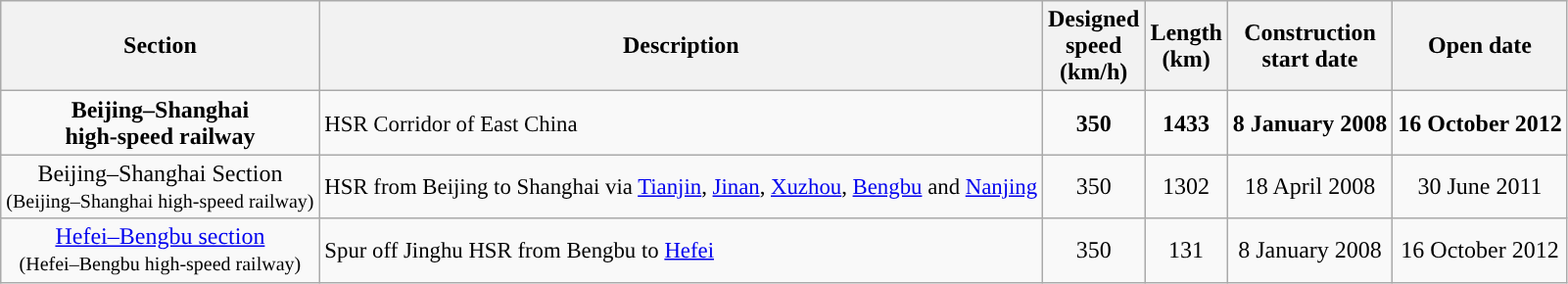<table class="wikitable sortable"  style="text-align:center;">
<tr>
<th>Section</th>
<th>Description</th>
<th>Designed<br>speed<br>(km/h)</th>
<th>Length<br>(km)</th>
<th>Construction<br>start date</th>
<th>Open date</th>
</tr>
<tr>
<td style="font-size:100%;"><strong>Beijing–Shanghai<br>high-speed railway</strong></td>
<td style="font-size:95%; text-align:left">HSR Corridor of East China</td>
<td><strong>350</strong></td>
<td><strong>1433</strong></td>
<td><strong>8 January 2008</strong></td>
<td><strong>16 October 2012</strong></td>
</tr>
<tr>
<td>Beijing–Shanghai Section<br><small>(Beijing–Shanghai high-speed railway)</small><br></td>
<td style="font-size:95%; text-align:left">HSR from Beijing to Shanghai via <a href='#'>Tianjin</a>, <a href='#'>Jinan</a>, <a href='#'>Xuzhou</a>, <a href='#'>Bengbu</a> and <a href='#'>Nanjing</a></td>
<td>350</td>
<td>1302</td>
<td>18 April 2008</td>
<td>30 June 2011</td>
</tr>
<tr>
<td><a href='#'>Hefei–Bengbu section</a><br><small>(Hefei–Bengbu high-speed railway)</small></td>
<td style="font-size:95%; text-align:left">Spur off Jinghu HSR from Bengbu to <a href='#'>Hefei</a></td>
<td>350</td>
<td>131</td>
<td>8 January 2008</td>
<td>16 October 2012</td>
</tr>
</table>
